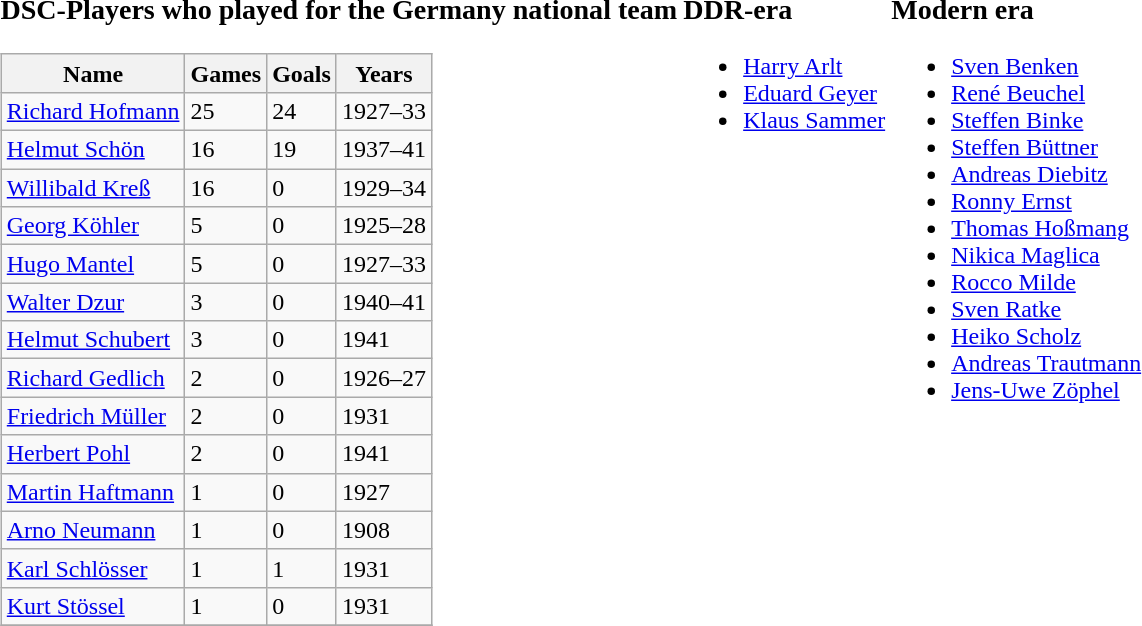<table>
<tr>
<td valign="top"><br><h3>DSC-Players who played for the Germany national team</h3><table class="wikitable sortable".5">
<tr>
<th>Name</th>
<th>Games</th>
<th>Goals</th>
<th>Years</th>
</tr>
<tr>
<td><a href='#'>Richard Hofmann</a></td>
<td>25</td>
<td>24</td>
<td>1927–33</td>
</tr>
<tr>
<td><a href='#'>Helmut Schön</a></td>
<td>16</td>
<td>19</td>
<td>1937–41</td>
</tr>
<tr>
<td><a href='#'>Willibald Kreß</a></td>
<td>16</td>
<td>0</td>
<td>1929–34</td>
</tr>
<tr>
<td><a href='#'>Georg Köhler</a></td>
<td>5</td>
<td>0</td>
<td>1925–28</td>
</tr>
<tr>
<td><a href='#'>Hugo Mantel</a></td>
<td>5</td>
<td>0</td>
<td>1927–33</td>
</tr>
<tr>
<td><a href='#'>Walter Dzur</a></td>
<td>3</td>
<td>0</td>
<td>1940–41</td>
</tr>
<tr>
<td><a href='#'>Helmut Schubert</a></td>
<td>3</td>
<td>0</td>
<td>1941</td>
</tr>
<tr>
<td><a href='#'>Richard Gedlich</a></td>
<td>2</td>
<td>0</td>
<td>1926–27</td>
</tr>
<tr>
<td><a href='#'>Friedrich Müller</a></td>
<td>2</td>
<td>0</td>
<td>1931</td>
</tr>
<tr>
<td><a href='#'>Herbert Pohl</a></td>
<td>2</td>
<td>0</td>
<td>1941</td>
</tr>
<tr>
<td><a href='#'>Martin Haftmann</a></td>
<td>1</td>
<td>0</td>
<td>1927</td>
</tr>
<tr>
<td><a href='#'>Arno Neumann</a></td>
<td>1</td>
<td>0</td>
<td>1908</td>
</tr>
<tr>
<td><a href='#'>Karl Schlösser</a></td>
<td>1</td>
<td>1</td>
<td>1931</td>
</tr>
<tr>
<td><a href='#'>Kurt Stössel</a></td>
<td>1</td>
<td>0</td>
<td>1931</td>
</tr>
<tr>
</tr>
</table>
</td>
<td valign="top"><br><h3>DDR-era</h3><ul><li> <a href='#'>Harry Arlt</a></li><li> <a href='#'>Eduard Geyer</a></li><li> <a href='#'>Klaus Sammer</a></li></ul></td>
<td valign="top"><br><h3>Modern era</h3><ul><li> <a href='#'>Sven Benken</a></li><li> <a href='#'>René Beuchel</a></li><li> <a href='#'>Steffen Binke</a></li><li> <a href='#'>Steffen Büttner</a></li><li> <a href='#'>Andreas Diebitz</a></li><li> <a href='#'>Ronny Ernst</a></li><li> <a href='#'>Thomas Hoßmang</a></li><li> <a href='#'>Nikica Maglica</a></li><li> <a href='#'>Rocco Milde</a></li><li> <a href='#'>Sven Ratke</a></li><li> <a href='#'>Heiko Scholz</a></li><li> <a href='#'>Andreas Trautmann</a></li><li> <a href='#'>Jens-Uwe Zöphel</a></li></ul></td>
</tr>
</table>
